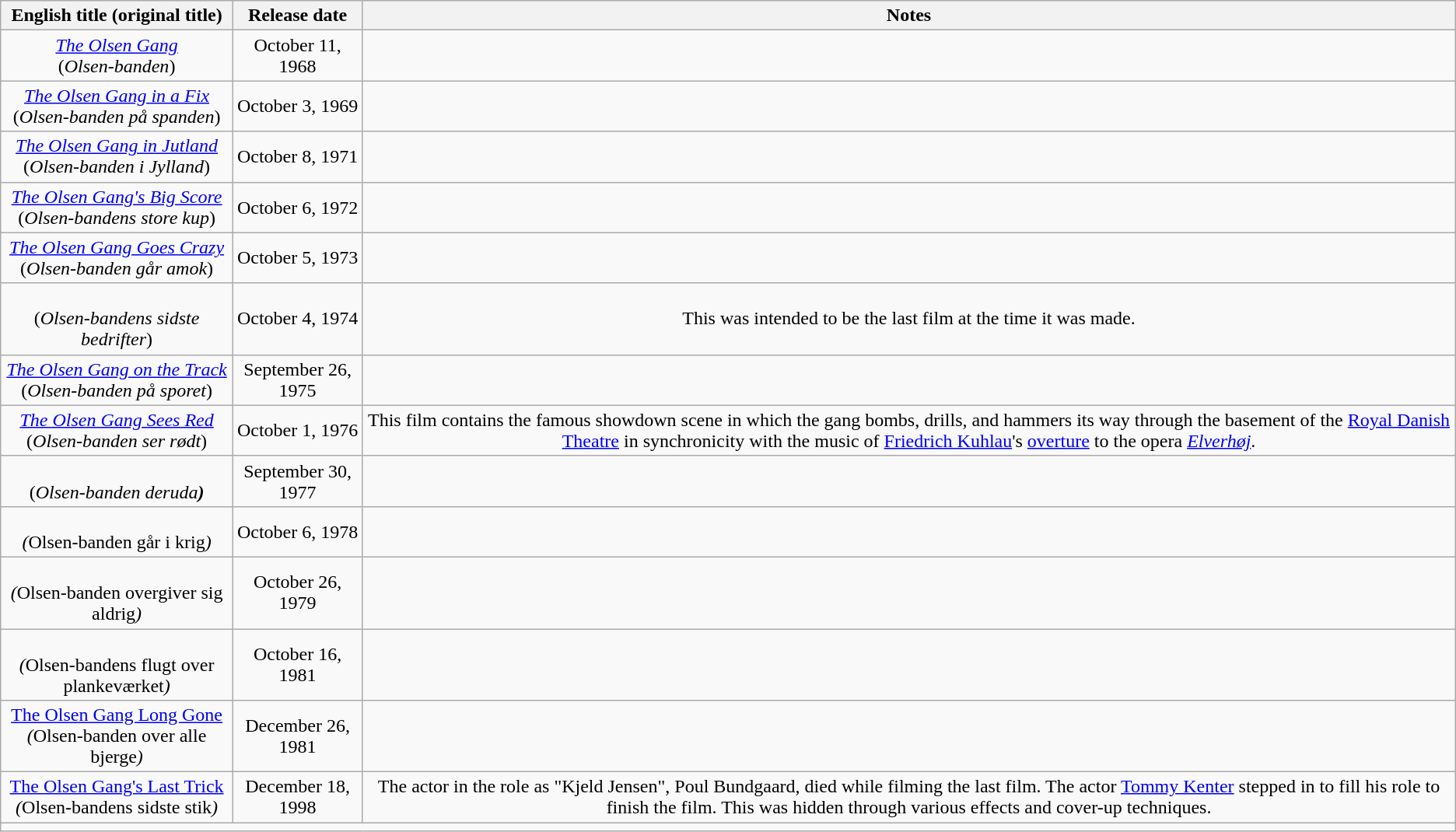<table class="wikitable" style="text-align:center;">
<tr>
<th>English title (original title)</th>
<th>Release date</th>
<th>Notes</th>
</tr>
<tr>
<td><em><a href='#'>The Olsen Gang</a></em><br>(<em>Olsen-banden</em>)</td>
<td>October 11, 1968</td>
<td></td>
</tr>
<tr>
<td><em><a href='#'>The Olsen Gang in a Fix</a></em><br>(<em>Olsen-banden på spanden</em>)</td>
<td>October 3, 1969</td>
<td></td>
</tr>
<tr>
<td><em><a href='#'>The Olsen Gang in Jutland</a></em><br>(<em>Olsen-banden i Jylland</em>)</td>
<td>October 8, 1971</td>
<td></td>
</tr>
<tr>
<td><em><a href='#'>The Olsen Gang's Big Score</a></em><br>(<em>Olsen-bandens store kup</em>)</td>
<td>October 6, 1972</td>
<td></td>
</tr>
<tr>
<td><em><a href='#'>The Olsen Gang Goes Crazy</a></em><br>(<em>Olsen-banden går amok</em>)</td>
<td>October 5, 1973</td>
<td></td>
</tr>
<tr>
<td><br>(<em>Olsen-bandens sidste bedrifter</em>)</td>
<td>October 4, 1974</td>
<td>This was intended to be the last film at the time it was made.</td>
</tr>
<tr>
<td><em><a href='#'>The Olsen Gang on the Track</a></em><br>(<em>Olsen-banden på sporet</em>)</td>
<td>September 26, 1975</td>
<td></td>
</tr>
<tr>
<td><em><a href='#'>The Olsen Gang Sees Red</a></em><br>(<em>Olsen-banden ser rødt</em>)</td>
<td>October 1, 1976</td>
<td>This film contains the famous showdown scene in which the gang bombs, drills, and hammers its way through the basement of the <a href='#'>Royal Danish Theatre</a> in synchronicity with the music of <a href='#'>Friedrich Kuhlau</a>'s <a href='#'>overture</a> to the opera <em><a href='#'>Elverhøj</a></em>.</td>
</tr>
<tr>
<td><em></em><br>(<em>Olsen-banden deruda<strong>)</td>
<td>September 30, 1977</td>
<td></td>
</tr>
<tr>
<td></em><em><br>(</em>Olsen-banden går i krig<em>)</td>
<td>October 6, 1978</td>
<td></td>
</tr>
<tr>
<td></em><em><br>(</em>Olsen-banden overgiver sig aldrig<em>)</td>
<td>October 26, 1979</td>
<td></td>
</tr>
<tr>
<td></em><em><br>(</em>Olsen-bandens flugt over plankeværket<em>)</td>
<td>October 16, 1981</td>
<td></td>
</tr>
<tr>
<td></em><a href='#'>The Olsen Gang Long Gone</a><em><br>(</em>Olsen-banden over alle bjerge<em>)</td>
<td>December 26, 1981</td>
<td></td>
</tr>
<tr>
<td></em><a href='#'>The Olsen Gang's Last Trick</a><em><br>(</em>Olsen-bandens sidste stik<em>)</td>
<td>December 18, 1998</td>
<td>The actor in the role as "Kjeld Jensen", Poul Bundgaard, died while filming the last film. The actor <a href='#'>Tommy Kenter</a> stepped in to fill his role to finish the film. This was hidden through various effects and cover-up techniques.</td>
</tr>
<tr>
<td colspan=3></td>
</tr>
</table>
